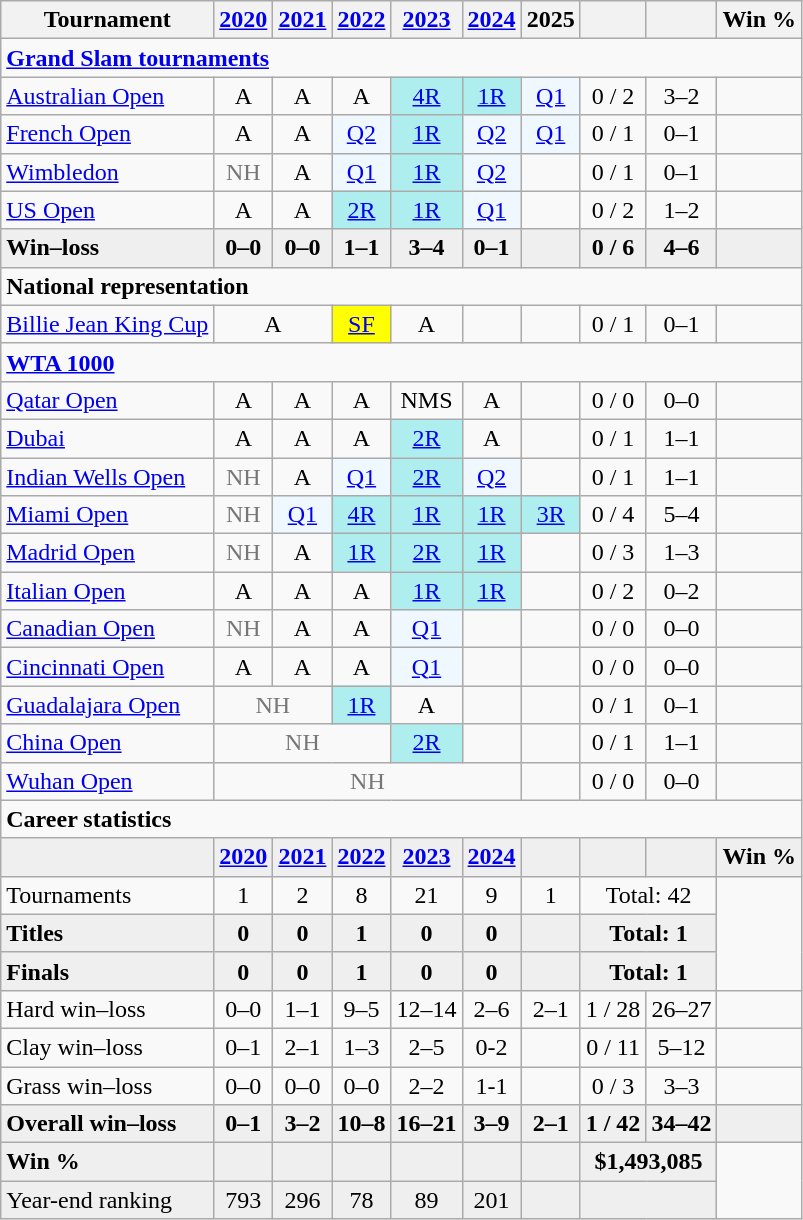<table class="wikitable" style="text-align:center">
<tr>
<th>Tournament</th>
<th><a href='#'>2020</a></th>
<th><a href='#'>2021</a></th>
<th><a href='#'>2022</a></th>
<th><a href='#'>2023</a></th>
<th><a href='#'>2024</a></th>
<th>2025</th>
<th></th>
<th></th>
<th>Win %</th>
</tr>
<tr>
<td colspan="10" align="left"><strong><a href='#'>Grand Slam tournaments</a></strong></td>
</tr>
<tr>
<td align="left"><a href='#'>Australian Open</a></td>
<td>A</td>
<td>A</td>
<td>A</td>
<td bgcolor=afeeee><a href='#'>4R</a></td>
<td bgcolor=afeeee><a href='#'>1R</a></td>
<td bgcolor= f0f8ff><a href='#'>Q1</a></td>
<td>0 / 2</td>
<td>3–2</td>
<td></td>
</tr>
<tr>
<td align="left"><a href='#'>French Open</a></td>
<td>A</td>
<td>A</td>
<td bgcolor=f0f8ff><a href='#'>Q2</a></td>
<td bgcolor=afeeee><a href='#'>1R</a></td>
<td bgcolor=f0f8ff><a href='#'>Q2</a></td>
<td bgcolor=f0f8ff><a href='#'>Q1</a></td>
<td>0 / 1</td>
<td>0–1</td>
<td></td>
</tr>
<tr>
<td align="left"><a href='#'>Wimbledon</a></td>
<td style="color:#767676">NH</td>
<td>A</td>
<td bgcolor=f0f8ff><a href='#'>Q1</a></td>
<td bgcolor=afeeee><a href='#'>1R</a></td>
<td bgcolor=f0f8ff><a href='#'>Q2</a></td>
<td></td>
<td>0 / 1</td>
<td>0–1</td>
<td></td>
</tr>
<tr>
<td align="left"><a href='#'>US Open</a></td>
<td>A</td>
<td>A</td>
<td bgcolor=afeeee><a href='#'>2R</a></td>
<td bgcolor=afeeee><a href='#'>1R</a></td>
<td bgcolor=f0f8ff><a href='#'>Q1</a></td>
<td></td>
<td>0 / 2</td>
<td>1–2</td>
<td></td>
</tr>
<tr style="background:#efefef;font-weight:bold">
<td align="left">Win–loss</td>
<td>0–0</td>
<td>0–0</td>
<td>1–1</td>
<td>3–4</td>
<td>0–1</td>
<td></td>
<td>0 / 6</td>
<td>4–6</td>
<td></td>
</tr>
<tr>
<td colspan="10" align="left"><strong>National representation</strong></td>
</tr>
<tr>
<td align="left"><a href='#'>Billie Jean King Cup</a></td>
<td colspan=2>A</td>
<td bgcolor=yellow><a href='#'>SF</a></td>
<td>A</td>
<td></td>
<td></td>
<td>0 / 1</td>
<td>0–1</td>
<td></td>
</tr>
<tr>
<td colspan="10" align="left"><strong><a href='#'>WTA 1000</a></strong></td>
</tr>
<tr>
<td align="left"><a href='#'>Qatar Open</a></td>
<td>A</td>
<td>A</td>
<td>A</td>
<td>NMS</td>
<td>A</td>
<td></td>
<td>0 / 0</td>
<td>0–0</td>
<td></td>
</tr>
<tr>
<td align="left"><a href='#'>Dubai</a></td>
<td>A</td>
<td>A</td>
<td>A</td>
<td bgcolor=afeeee><a href='#'>2R</a></td>
<td>A</td>
<td></td>
<td>0 / 1</td>
<td>1–1</td>
<td></td>
</tr>
<tr>
<td align="left"><a href='#'>Indian Wells Open</a></td>
<td style="color:#767676">NH</td>
<td>A</td>
<td bgcolor="f0f8ff"><a href='#'>Q1</a></td>
<td bgcolor="afeeee"><a href='#'>2R</a></td>
<td bgcolor="f0f8ff"><a href='#'>Q2</a></td>
<td></td>
<td>0 / 1</td>
<td>1–1</td>
<td></td>
</tr>
<tr>
<td align="left"><a href='#'>Miami Open</a></td>
<td style="color:#767676">NH</td>
<td bgcolor="f0f8ff"><a href='#'>Q1</a></td>
<td bgcolor="afeeee"><a href='#'>4R</a></td>
<td bgcolor="afeeee"><a href='#'>1R</a></td>
<td bgcolor="afeeee"><a href='#'>1R</a></td>
<td bgcolor="afeeee"><a href='#'>3R</a></td>
<td>0 / 4</td>
<td>5–4</td>
<td></td>
</tr>
<tr>
<td align="left"><a href='#'>Madrid Open</a></td>
<td style="color:#767676">NH</td>
<td>A</td>
<td bgcolor=afeeee><a href='#'>1R</a></td>
<td bgcolor=afeeee><a href='#'>2R</a></td>
<td bgcolor=afeeee><a href='#'>1R</a></td>
<td></td>
<td>0 / 3</td>
<td>1–3</td>
<td></td>
</tr>
<tr>
<td align="left"><a href='#'>Italian Open</a></td>
<td>A</td>
<td>A</td>
<td>A</td>
<td bgcolor=afeeee><a href='#'>1R</a></td>
<td bgcolor=afeeee><a href='#'>1R</a></td>
<td></td>
<td>0 / 2</td>
<td>0–2</td>
<td></td>
</tr>
<tr>
<td align="left"><a href='#'>Canadian Open</a></td>
<td style="color:#767676">NH</td>
<td>A</td>
<td>A</td>
<td bgcolor=f0f8ff><a href='#'>Q1</a></td>
<td></td>
<td></td>
<td>0 / 0</td>
<td>0–0</td>
<td></td>
</tr>
<tr>
<td align="left"><a href='#'>Cincinnati Open</a></td>
<td>A</td>
<td>A</td>
<td>A</td>
<td bgcolor=f0f8ff><a href='#'>Q1</a></td>
<td></td>
<td></td>
<td>0 / 0</td>
<td>0–0</td>
<td></td>
</tr>
<tr>
<td align="left"><a href='#'>Guadalajara Open</a></td>
<td colspan="2" style="color:#767676">NH</td>
<td bgcolor="afeeee"><a href='#'>1R</a></td>
<td>A</td>
<td></td>
<td></td>
<td>0 / 1</td>
<td>0–1</td>
<td></td>
</tr>
<tr>
<td align="left"><a href='#'>China Open</a></td>
<td colspan="3" style="color:#767676">NH</td>
<td bgcolor="afeeee"><a href='#'>2R</a></td>
<td></td>
<td></td>
<td>0 / 1</td>
<td>1–1</td>
<td></td>
</tr>
<tr>
<td align="left"><a href='#'>Wuhan Open</a></td>
<td colspan="5" style="color:#767676">NH</td>
<td></td>
<td>0 / 0</td>
<td>0–0</td>
<td></td>
</tr>
<tr>
<td colspan="10" align="left"><strong>Career statistics</strong></td>
</tr>
<tr style="background:#efefef;font-weight:bold">
<td></td>
<td><a href='#'>2020</a></td>
<td><a href='#'>2021</a></td>
<td><a href='#'>2022</a></td>
<td><a href='#'>2023</a></td>
<td><a href='#'>2024</a></td>
<td></td>
<td></td>
<td></td>
<td>Win %</td>
</tr>
<tr>
<td align="left">Tournaments</td>
<td>1</td>
<td>2</td>
<td>8</td>
<td>21</td>
<td>9</td>
<td>1</td>
<td colspan="2">Total: 42</td>
</tr>
<tr style="background:#efefef;font-weight:bold">
<td align="left">Titles</td>
<td>0</td>
<td>0</td>
<td>1</td>
<td>0</td>
<td>0</td>
<td></td>
<td colspan="2">Total: 1</td>
</tr>
<tr style="background:#efefef;font-weight:bold">
<td align="left">Finals</td>
<td>0</td>
<td>0</td>
<td>1</td>
<td>0</td>
<td>0</td>
<td></td>
<td colspan="2">Total: 1</td>
</tr>
<tr>
<td align="left">Hard win–loss</td>
<td>0–0</td>
<td>1–1</td>
<td>9–5</td>
<td>12–14</td>
<td>2–6</td>
<td>2–1</td>
<td>1 / 28</td>
<td>26–27</td>
<td></td>
</tr>
<tr>
<td align="left">Clay win–loss</td>
<td>0–1</td>
<td>2–1</td>
<td>1–3</td>
<td>2–5</td>
<td>0-2</td>
<td></td>
<td>0 / 11</td>
<td>5–12</td>
<td></td>
</tr>
<tr>
<td align="left">Grass win–loss</td>
<td>0–0</td>
<td>0–0</td>
<td>0–0</td>
<td>2–2</td>
<td>1-1</td>
<td></td>
<td>0 / 3</td>
<td>3–3</td>
<td></td>
</tr>
<tr style="background:#efefef;font-weight:bold">
<td align="left">Overall win–loss</td>
<td>0–1</td>
<td>3–2</td>
<td>10–8</td>
<td>16–21</td>
<td>3–9</td>
<td>2–1</td>
<td>1 / 42</td>
<td>34–42</td>
<td></td>
</tr>
<tr style="background:#efefef;font-weight:bold">
<td align="left">Win %</td>
<td></td>
<td></td>
<td></td>
<td></td>
<td></td>
<td></td>
<td colspan="2"><strong>$1,493,085</strong></td>
</tr>
<tr bgcolor="efefef">
<td align="left">Year-end ranking</td>
<td>793</td>
<td>296</td>
<td>78</td>
<td>89</td>
<td>201</td>
<td></td>
<td colspan="2"></td>
</tr>
</table>
